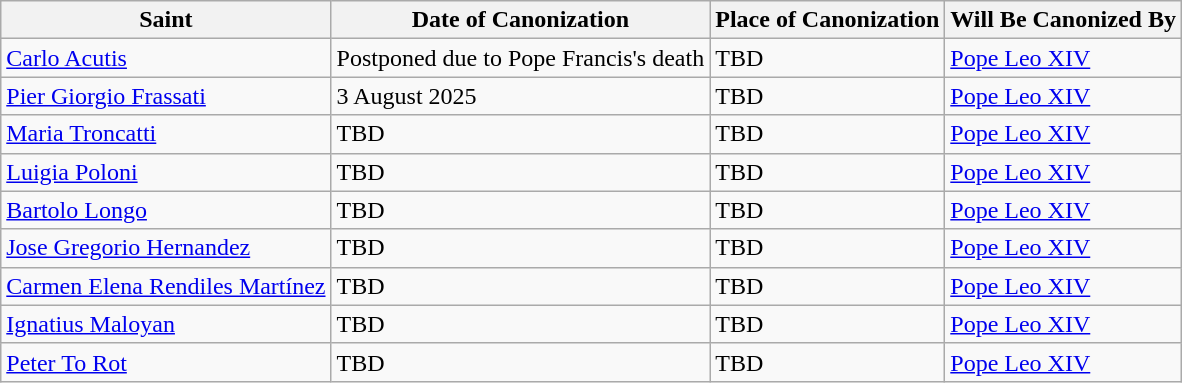<table class="wikitable sortable">
<tr>
<th>Saint</th>
<th>Date of Canonization</th>
<th>Place of Canonization</th>
<th>Will Be Canonized By</th>
</tr>
<tr>
<td><a href='#'>Carlo Acutis</a></td>
<td>Postponed due to Pope Francis's death</td>
<td>TBD</td>
<td><a href='#'>Pope Leo XIV</a></td>
</tr>
<tr>
<td><a href='#'>Pier Giorgio Frassati</a></td>
<td>3 August 2025</td>
<td>TBD</td>
<td><a href='#'>Pope Leo XIV</a></td>
</tr>
<tr>
<td><a href='#'>Maria Troncatti</a></td>
<td>TBD</td>
<td>TBD</td>
<td><a href='#'>Pope Leo XIV</a></td>
</tr>
<tr>
<td><a href='#'>Luigia Poloni</a></td>
<td>TBD</td>
<td>TBD</td>
<td><a href='#'>Pope Leo XIV</a></td>
</tr>
<tr>
<td><a href='#'>Bartolo Longo</a></td>
<td>TBD</td>
<td>TBD</td>
<td><a href='#'>Pope Leo XIV</a></td>
</tr>
<tr>
<td><a href='#'>Jose Gregorio Hernandez</a></td>
<td>TBD</td>
<td>TBD</td>
<td><a href='#'>Pope Leo XIV</a></td>
</tr>
<tr>
<td><a href='#'>Carmen Elena Rendiles Martínez</a></td>
<td>TBD</td>
<td>TBD</td>
<td><a href='#'>Pope Leo XIV</a></td>
</tr>
<tr>
<td><a href='#'>Ignatius Maloyan</a></td>
<td>TBD</td>
<td>TBD</td>
<td><a href='#'>Pope Leo XIV</a></td>
</tr>
<tr>
<td><a href='#'>Peter To Rot</a></td>
<td>TBD</td>
<td>TBD</td>
<td><a href='#'>Pope Leo XIV</a></td>
</tr>
</table>
